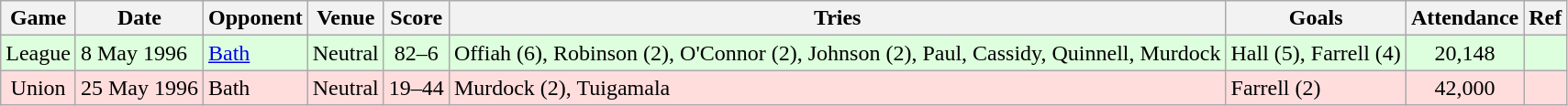<table class="wikitable">
<tr>
<th>Game</th>
<th>Date</th>
<th>Opponent</th>
<th>Venue</th>
<th>Score</th>
<th>Tries</th>
<th>Goals</th>
<th>Attendance</th>
<th>Ref</th>
</tr>
<tr bgcolor="#ddffdd">
<td align="center">League</td>
<td>8 May 1996</td>
<td><a href='#'>Bath</a></td>
<td>Neutral</td>
<td align="center">82–6</td>
<td>Offiah (6), Robinson (2), O'Connor (2), Johnson (2), Paul, Cassidy, Quinnell, Murdock</td>
<td>Hall (5), Farrell (4)</td>
<td align="center">20,148</td>
<td> </td>
</tr>
<tr bgcolor="#ffdddd">
<td align="center">Union</td>
<td>25 May 1996</td>
<td>Bath</td>
<td>Neutral</td>
<td align="center">19–44</td>
<td>Murdock (2), Tuigamala</td>
<td>Farrell (2)</td>
<td align="center">42,000</td>
<td> </td>
</tr>
</table>
